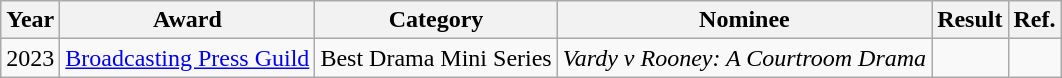<table class="wikitable">
<tr>
<th>Year</th>
<th>Award</th>
<th>Category</th>
<th>Nominee</th>
<th>Result</th>
<th>Ref.</th>
</tr>
<tr>
<td>2023</td>
<td><a href='#'>Broadcasting Press Guild</a></td>
<td>Best Drama Mini Series</td>
<td><em>Vardy v Rooney: A Courtroom Drama</em></td>
<td></td>
<td></td>
</tr>
</table>
